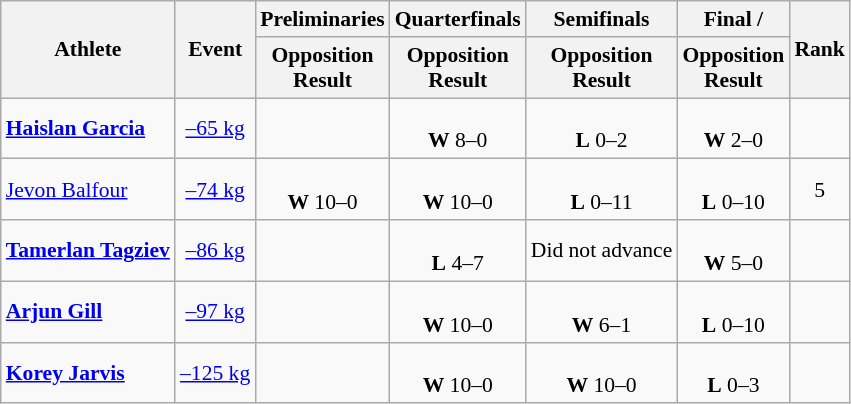<table class="wikitable" style="font-size:90%">
<tr>
<th rowspan=2>Athlete</th>
<th rowspan=2>Event</th>
<th>Preliminaries</th>
<th>Quarterfinals</th>
<th>Semifinals</th>
<th>Final / </th>
<th rowspan=2>Rank</th>
</tr>
<tr>
<th>Opposition<br>Result</th>
<th>Opposition<br>Result</th>
<th>Opposition<br>Result</th>
<th>Opposition<br>Result</th>
</tr>
<tr align=center>
<td align=left><strong><a href='#'>Haislan Garcia</a></strong></td>
<td><a href='#'>–65 kg</a></td>
<td></td>
<td><br><strong>W</strong> 8–0</td>
<td><br><strong>L</strong> 0–2</td>
<td><br><strong>W</strong> 2–0</td>
<td></td>
</tr>
<tr align=center>
<td align=left><a href='#'>Jevon Balfour</a></td>
<td><a href='#'>–74 kg</a></td>
<td><br><strong>W</strong> 10–0</td>
<td><br><strong>W</strong> 10–0</td>
<td><br><strong>L</strong> 0–11</td>
<td><br><strong>L</strong> 0–10</td>
<td>5</td>
</tr>
<tr align=center>
<td align=left><strong><a href='#'>Tamerlan Tagziev</a></strong></td>
<td><a href='#'>–86 kg</a></td>
<td></td>
<td><br><strong>L</strong> 4–7</td>
<td>Did not advance</td>
<td><br><strong>W</strong> 5–0</td>
<td></td>
</tr>
<tr align=center>
<td align=left><strong><a href='#'>Arjun Gill</a></strong></td>
<td><a href='#'>–97 kg</a></td>
<td></td>
<td><br><strong>W</strong> 10–0</td>
<td><br><strong>W</strong> 6–1</td>
<td><br><strong>L</strong> 0–10</td>
<td></td>
</tr>
<tr align=center>
<td align=left><strong><a href='#'>Korey Jarvis</a></strong></td>
<td><a href='#'>–125 kg</a></td>
<td></td>
<td><br><strong>W</strong> 10–0</td>
<td><br><strong>W</strong> 10–0</td>
<td><br><strong>L</strong> 0–3</td>
<td></td>
</tr>
</table>
